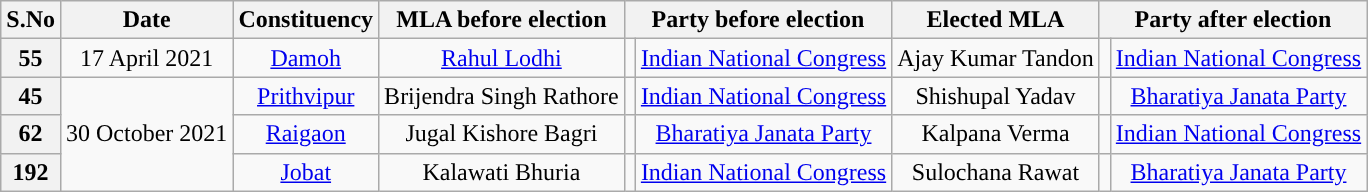<table class="wikitable sortable" style="text-align:center;">
<tr>
<th>S.No</th>
<th>Date</th>
<th>Constituency</th>
<th>MLA before election</th>
<th colspan="2">Party before election</th>
<th>Elected MLA</th>
<th colspan="2">Party after election</th>
</tr>
<tr>
<th>55</th>
<td>17 April 2021</td>
<td><a href='#'>Damoh</a></td>
<td><a href='#'>Rahul Lodhi</a></td>
<td></td>
<td><a href='#'>Indian National Congress</a></td>
<td>Ajay Kumar Tandon</td>
<td></td>
<td><a href='#'>Indian National Congress</a></td>
</tr>
<tr>
<th>45</th>
<td rowspan="3">30 October 2021</td>
<td><a href='#'>Prithvipur</a></td>
<td>Brijendra Singh Rathore</td>
<td></td>
<td><a href='#'>Indian National Congress</a></td>
<td>Shishupal Yadav</td>
<td></td>
<td><a href='#'>Bharatiya Janata Party</a></td>
</tr>
<tr>
<th>62</th>
<td><a href='#'>Raigaon</a></td>
<td>Jugal Kishore Bagri</td>
<td></td>
<td><a href='#'>Bharatiya Janata Party</a></td>
<td>Kalpana Verma</td>
<td></td>
<td><a href='#'>Indian National Congress</a></td>
</tr>
<tr>
<th>192</th>
<td><a href='#'>Jobat</a></td>
<td>Kalawati Bhuria</td>
<td></td>
<td><a href='#'>Indian National Congress</a></td>
<td>Sulochana Rawat</td>
<td></td>
<td><a href='#'>Bharatiya Janata Party</a></td>
</tr>
</table>
